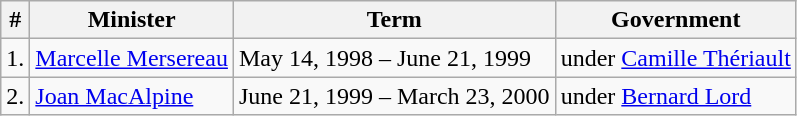<table class="wikitable">
<tr>
<th>#</th>
<th>Minister</th>
<th>Term</th>
<th>Government</th>
</tr>
<tr>
<td>1.</td>
<td><a href='#'>Marcelle Mersereau</a></td>
<td>May 14, 1998 – June 21, 1999</td>
<td>under <a href='#'>Camille Thériault</a></td>
</tr>
<tr>
<td>2.</td>
<td><a href='#'>Joan MacAlpine</a></td>
<td>June 21, 1999 – March 23, 2000</td>
<td>under <a href='#'>Bernard Lord</a></td>
</tr>
</table>
